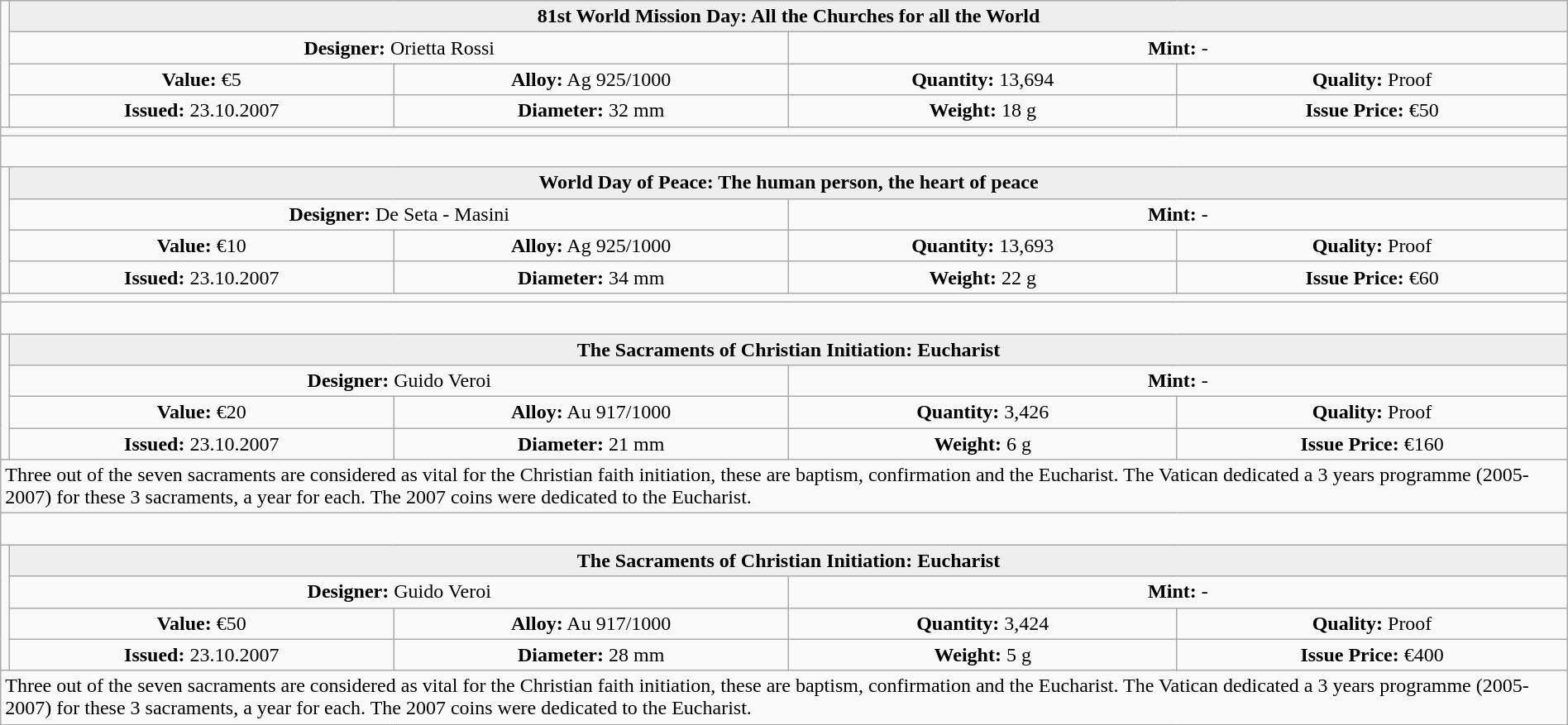<table class="wikitable" width=100%>
<tr>
<td rowspan=4 width="330px" nowrap align=center></td>
<th colspan="4" align=center style="background:#eeeeee;">81st World Mission Day: All the Churches for all the World</th>
</tr>
<tr>
<td colspan="2" width="50%" align=center><strong>Designer:</strong> Orietta Rossi</td>
<td colspan="2" width="50%" align=center><strong>Mint:</strong> -</td>
</tr>
<tr>
<td align=center><strong>Value:</strong> €5</td>
<td align=center><strong>Alloy:</strong> Ag 925/1000</td>
<td align=center><strong>Quantity:</strong> 13,694</td>
<td align=center><strong>Quality:</strong> Proof</td>
</tr>
<tr>
<td align=center><strong>Issued:</strong> 23.10.2007</td>
<td align=center><strong>Diameter:</strong> 32 mm</td>
<td align=center><strong>Weight:</strong> 18 g</td>
<td align=center><strong>Issue Price:</strong> €50</td>
</tr>
<tr>
<td colspan="5" align=left></td>
</tr>
<tr>
<td colspan="5" align=left> </td>
</tr>
<tr>
<td rowspan=4 width="330px" nowrap align=center></td>
<th colspan="4" align=center style="background:#eeeeee;">World Day of Peace: The human person, the heart of peace</th>
</tr>
<tr>
<td colspan="2" width="50%" align=center><strong>Designer:</strong> De Seta - Masini</td>
<td colspan="2" width="50%" align=center><strong>Mint:</strong> -</td>
</tr>
<tr>
<td align=center><strong>Value:</strong> €10</td>
<td align=center><strong>Alloy:</strong> Ag 925/1000</td>
<td align=center><strong>Quantity:</strong> 13,693</td>
<td align=center><strong>Quality:</strong> Proof</td>
</tr>
<tr>
<td align=center><strong>Issued:</strong> 23.10.2007</td>
<td align=center><strong>Diameter:</strong> 34 mm</td>
<td align=center><strong>Weight:</strong> 22 g</td>
<td align=center><strong>Issue Price:</strong> €60</td>
</tr>
<tr>
<td colspan="5" align=left></td>
</tr>
<tr>
<td colspan="5" align=left> </td>
</tr>
<tr>
<td rowspan=4 width="330px" nowrap align=center></td>
<th colspan="4" align=center style="background:#eeeeee;">The Sacraments of Christian Initiation: Eucharist</th>
</tr>
<tr>
<td colspan="2" width="50%" align=center><strong>Designer:</strong> Guido Veroi</td>
<td colspan="2" width="50%" align=center><strong>Mint:</strong> -</td>
</tr>
<tr>
<td align=center><strong>Value:</strong> €20</td>
<td align=center><strong>Alloy:</strong> Au 917/1000</td>
<td align=center><strong>Quantity:</strong> 3,426</td>
<td align=center><strong>Quality:</strong> Proof</td>
</tr>
<tr>
<td align=center><strong>Issued:</strong> 23.10.2007</td>
<td align=center><strong>Diameter:</strong> 21 mm</td>
<td align=center><strong>Weight:</strong> 6 g</td>
<td align=center><strong>Issue Price:</strong> €160</td>
</tr>
<tr>
<td colspan="5" align=left>Three out of the seven sacraments are considered as vital for the Christian faith initiation, these are baptism, confirmation and the Eucharist. The Vatican dedicated a 3 years programme (2005-2007) for these 3 sacraments, a year for each. The 2007 coins were dedicated to the Eucharist.</td>
</tr>
<tr>
<td colspan="5" align=left> </td>
</tr>
<tr>
<td rowspan=4 width="330px" nowrap align=center></td>
<th colspan="4" align=center style="background:#eeeeee;">The Sacraments of Christian Initiation: Eucharist</th>
</tr>
<tr>
<td colspan="2" width="50%" align=center><strong>Designer:</strong> Guido Veroi</td>
<td colspan="2" width="50%" align=center><strong>Mint:</strong> -</td>
</tr>
<tr>
<td align=center><strong>Value:</strong> €50</td>
<td align=center><strong>Alloy:</strong> Au 917/1000</td>
<td align=center><strong>Quantity:</strong> 3,424</td>
<td align=center><strong>Quality:</strong> Proof</td>
</tr>
<tr>
<td align=center><strong>Issued:</strong> 23.10.2007</td>
<td align=center><strong>Diameter:</strong> 28 mm</td>
<td align=center><strong>Weight:</strong> 5 g</td>
<td align=center><strong>Issue Price:</strong> €400</td>
</tr>
<tr>
<td colspan="5" align=left>Three out of the seven sacraments are considered as vital for the Christian faith initiation, these are baptism, confirmation and the Eucharist. The Vatican dedicated a 3 years programme (2005-2007) for these 3 sacraments, a year for each. The 2007 coins were dedicated to the Eucharist.</td>
</tr>
</table>
